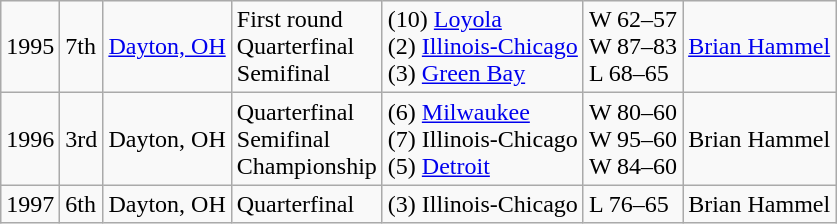<table class="wikitable" style="text-align:left;">
<tr>
<td>1995</td>
<td>7th</td>
<td><a href='#'>Dayton, OH</a></td>
<td>First round<br>Quarterfinal<br>Semifinal</td>
<td>(10) <a href='#'>Loyola</a><br>(2) <a href='#'>Illinois-Chicago</a><br>(3) <a href='#'>Green Bay</a></td>
<td>W 62–57<br>W 87–83<br>L 68–65</td>
<td><a href='#'>Brian Hammel</a></td>
</tr>
<tr>
<td>1996</td>
<td>3rd</td>
<td>Dayton, OH</td>
<td>Quarterfinal<br>Semifinal<br>Championship</td>
<td>(6) <a href='#'>Milwaukee</a><br>(7) Illinois-Chicago<br>(5) <a href='#'>Detroit</a></td>
<td>W 80–60<br>W 95–60<br>W 84–60</td>
<td>Brian Hammel</td>
</tr>
<tr>
<td>1997</td>
<td>6th</td>
<td>Dayton, OH</td>
<td>Quarterfinal</td>
<td>(3) Illinois-Chicago</td>
<td>L 76–65</td>
<td>Brian Hammel</td>
</tr>
</table>
